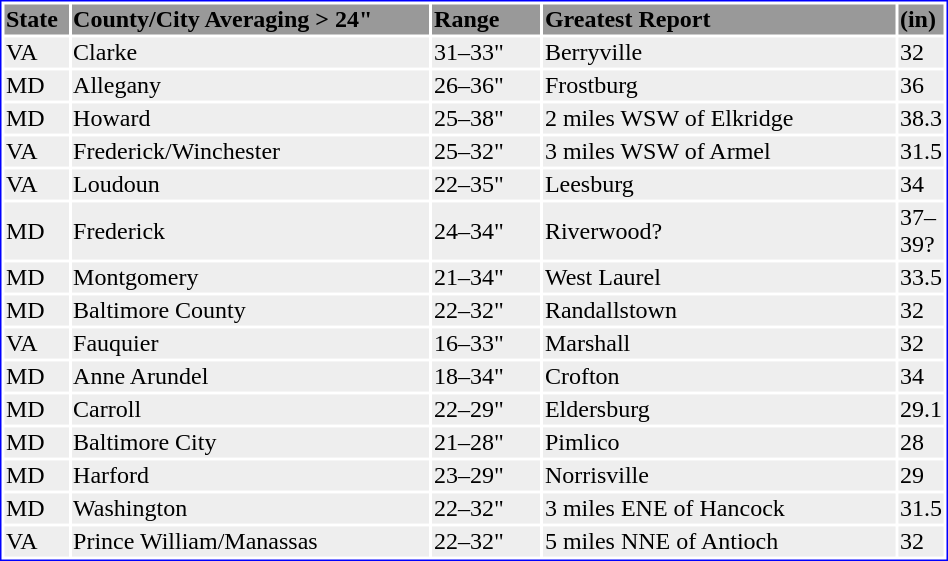<table style="border:1px solid blue; width:50%">
<tr>
<th align="left" style="width:7%; background-color:#999999;">State</th>
<th align="left" style="width:40%; background-color:#999999;">County/City Averaging > 24"</th>
<th align="left" style="width:12%; background-color:#999999;">Range</th>
<th align="left" style="width:40%; background-color:#999999;">Greatest Report</th>
<th align="left" style="width:10%; background-color:#999999;">(in)</th>
</tr>
<tr align="left" style="width:100%; background-color:#EEEEEE;">
<td>VA</td>
<td>Clarke</td>
<td>31–33"</td>
<td>Berryville</td>
<td>32</td>
</tr>
<tr align="left" style="width:100%; background-color:#EEEEEE;">
<td>MD</td>
<td>Allegany</td>
<td>26–36"</td>
<td>Frostburg</td>
<td>36</td>
</tr>
<tr align="left" style="width:100%; background-color:#EEEEEE;">
<td>MD</td>
<td>Howard</td>
<td>25–38"</td>
<td>2 miles WSW of Elkridge</td>
<td>38.3</td>
</tr>
<tr align="left" style="width:100%; background-color:#EEEEEE;">
<td>VA</td>
<td>Frederick/Winchester</td>
<td>25–32"</td>
<td>3 miles WSW of Armel</td>
<td>31.5</td>
</tr>
<tr align="left" style="width:100%; background-color:#EEEEEE;">
<td>VA</td>
<td>Loudoun</td>
<td>22–35"</td>
<td>Leesburg</td>
<td>34</td>
</tr>
<tr align="left" style="width:100%; background-color:#EEEEEE;">
<td>MD</td>
<td>Frederick</td>
<td>24–34"</td>
<td>Riverwood?</td>
<td>37–39?</td>
</tr>
<tr align="left" style="width:100%; background-color:#EEEEEE;">
<td>MD</td>
<td>Montgomery</td>
<td>21–34"</td>
<td>West Laurel</td>
<td>33.5</td>
</tr>
<tr align="left" style="width:100%; background-color:#EEEEEE;">
<td>MD</td>
<td>Baltimore County</td>
<td>22–32"</td>
<td>Randallstown</td>
<td>32</td>
</tr>
<tr align="left" style="width:100%; background-color:#EEEEEE;">
<td>VA</td>
<td>Fauquier</td>
<td>16–33"</td>
<td>Marshall</td>
<td>32</td>
</tr>
<tr align="left" style="width:100%; background-color:#EEEEEE;">
<td>MD</td>
<td>Anne Arundel</td>
<td>18–34"</td>
<td>Crofton</td>
<td>34</td>
</tr>
<tr align="left" style="width:100%; background-color:#EEEEEE;">
<td>MD</td>
<td>Carroll</td>
<td>22–29"</td>
<td>Eldersburg</td>
<td>29.1</td>
</tr>
<tr align="left" style="width:100%; background-color:#EEEEEE;">
<td>MD</td>
<td>Baltimore City</td>
<td>21–28"</td>
<td>Pimlico</td>
<td>28</td>
</tr>
<tr align="left" style="width:100%; background-color:#EEEEEE;">
<td>MD</td>
<td>Harford</td>
<td>23–29"</td>
<td>Norrisville</td>
<td>29</td>
</tr>
<tr align="left" style="width:100%; background-color:#EEEEEE;">
<td>MD</td>
<td>Washington</td>
<td>22–32"</td>
<td>3 miles ENE of Hancock</td>
<td>31.5</td>
</tr>
<tr align="left" style="width:100%; background-color:#EEEEEE;">
<td>VA</td>
<td>Prince William/Manassas</td>
<td>22–32"</td>
<td>5 miles NNE of Antioch</td>
<td>32</td>
</tr>
</table>
